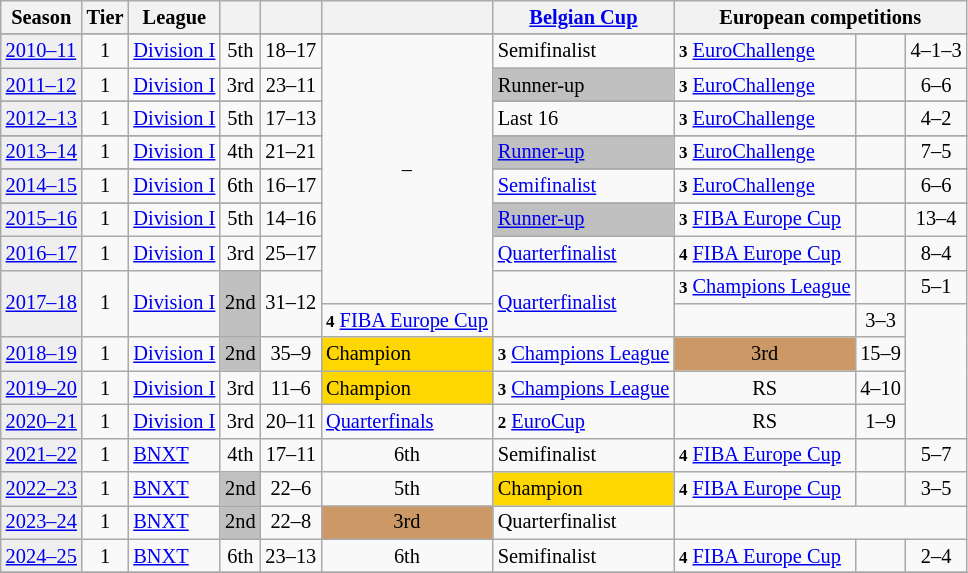<table class="wikitable" style="font-size:85%">
<tr bgcolor=>
<th>Season</th>
<th>Tier</th>
<th>League</th>
<th></th>
<th></th>
<th></th>
<th><a href='#'>Belgian Cup</a></th>
<th colspan=3>European competitions</th>
</tr>
<tr>
</tr>
<tr>
<td style="background:#efefef;"><a href='#'>2010–11</a></td>
<td style="text-align:center;">1</td>
<td><a href='#'>Division I</a></td>
<td style="text-align:center;">5th</td>
<td style="text-align:center;">18–17</td>
<td style="text-align:center;" rowspan=12>–</td>
<td>Semifinalist</td>
<td><small><strong>3</strong></small> <a href='#'>EuroChallenge</a></td>
<td style="text-align:center;"></td>
<td style="text-align:center;">4–1–3</td>
</tr>
<tr>
<td style="background:#efefef;"><a href='#'>2011–12</a></td>
<td style="text-align:center;">1</td>
<td><a href='#'>Division I</a></td>
<td style="text-align:center;">3rd</td>
<td style="text-align:center;">23–11</td>
<td style="background:silver">Runner-up</td>
<td><small><strong>3</strong></small> <a href='#'>EuroChallenge</a></td>
<td style="text-align:center;"></td>
<td style="text-align:center;">6–6</td>
</tr>
<tr>
</tr>
<tr>
<td style="background:#efefef;"><a href='#'>2012–13</a></td>
<td style="text-align:center;">1</td>
<td><a href='#'>Division I</a></td>
<td style="text-align:center;">5th</td>
<td style="text-align:center;">17–13</td>
<td>Last 16</td>
<td><small><strong>3</strong></small> <a href='#'>EuroChallenge</a></td>
<td style="text-align:center;"></td>
<td style="text-align:center;">4–2</td>
</tr>
<tr>
</tr>
<tr>
<td style="background:#efefef;"><a href='#'>2013–14</a></td>
<td style="text-align:center;">1</td>
<td><a href='#'>Division I</a></td>
<td style="text-align:center;">4th</td>
<td style="text-align:center;">21–21</td>
<td style="background:silver"><a href='#'>Runner-up</a></td>
<td><small><strong>3</strong></small> <a href='#'>EuroChallenge</a></td>
<td style="text-align:center;"></td>
<td style="text-align:center;">7–5</td>
</tr>
<tr>
</tr>
<tr>
<td style="background:#efefef;"><a href='#'>2014–15</a></td>
<td style="text-align:center;">1</td>
<td><a href='#'>Division I</a></td>
<td style="text-align:center;">6th</td>
<td style="text-align:center;">16–17</td>
<td><a href='#'>Semifinalist</a></td>
<td><small><strong>3</strong></small> <a href='#'>EuroChallenge</a></td>
<td style="text-align:center;"></td>
<td style="text-align:center;">6–6</td>
</tr>
<tr>
</tr>
<tr>
<td style="background:#efefef;"><a href='#'>2015–16</a></td>
<td align="center">1</td>
<td><a href='#'>Division I</a></td>
<td style="text-align:center;">5th</td>
<td style="text-align:center;">14–16</td>
<td style="background:silver"><a href='#'>Runner-up</a></td>
<td><small><strong>3</strong></small> <a href='#'>FIBA Europe Cup</a></td>
<td style="text-align:center;"></td>
<td style="text-align:center;">13–4</td>
</tr>
<tr>
<td style="background:#efefef;"><a href='#'>2016–17</a></td>
<td style="text-align:center;">1</td>
<td><a href='#'>Division I</a></td>
<td style="text-align:center;">3rd</td>
<td style="text-align:center;">25–17</td>
<td><a href='#'>Quarterfinalist</a></td>
<td><small><strong>4</strong></small> <a href='#'>FIBA Europe Cup</a></td>
<td style="text-align:center;"></td>
<td style="text-align:center;">8–4</td>
</tr>
<tr>
<td rowspan=2 style="background:#efefef;"><a href='#'>2017–18</a></td>
<td rowspan=2 style="text-align:center;">1</td>
<td rowspan=2><a href='#'>Division I</a></td>
<td rowspan=2  style="background:silver; text-align:center;">2nd</td>
<td rowspan=2 style="text-align:center;">31–12</td>
<td rowspan=2><a href='#'>Quarterfinalist</a></td>
<td><small><strong>3</strong></small> <a href='#'>Champions League</a></td>
<td style="text-align:center;"></td>
<td style="text-align:center;">5–1</td>
</tr>
<tr>
<td><small><strong>4</strong></small> <a href='#'>FIBA Europe Cup</a></td>
<td style="text-align:center;"></td>
<td style="text-align:center;">3–3</td>
</tr>
<tr>
<td style="background:#efefef;"><a href='#'>2018–19</a></td>
<td style="text-align:center;">1</td>
<td><a href='#'>Division I</a></td>
<td style="background:silver; text-align:center;">2nd</td>
<td style="text-align:center;">35–9</td>
<td style="background:gold;">Champion</td>
<td><small><strong>3</strong></small> <a href='#'>Champions League</a></td>
<td style="background:#cc9966; text-align:center;">3rd</td>
<td style="text-align:center;">15–9</td>
</tr>
<tr>
<td style="background:#efefef;"><a href='#'>2019–20</a></td>
<td style="text-align:center;">1</td>
<td><a href='#'>Division I</a></td>
<td style="text-align:center;">3rd</td>
<td style="text-align:center;">11–6</td>
<td style="background:gold;">Champion</td>
<td><small><strong>3</strong></small> <a href='#'>Champions League</a></td>
<td style="text-align:center;">RS</td>
<td style="text-align:center;">4–10</td>
</tr>
<tr>
<td style="background:#efefef;"><a href='#'>2020–21</a></td>
<td style="text-align:center;">1</td>
<td><a href='#'>Division I</a></td>
<td style="text-align:center;">3rd</td>
<td style="text-align:center;">20–11</td>
<td><a href='#'>Quarterfinals</a></td>
<td><small><strong>2</strong></small> <a href='#'>EuroCup</a></td>
<td style="text-align:center;">RS</td>
<td style="text-align:center;">1–9</td>
</tr>
<tr>
<td style="background:#efefef;"><a href='#'>2021–22</a></td>
<td style="text-align:center;">1</td>
<td><a href='#'>BNXT</a></td>
<td style="text-align:center;">4th</td>
<td style="text-align:center;">17–11</td>
<td style="text-align:center;">6th</td>
<td>Semifinalist</td>
<td><small><strong>4</strong></small> <a href='#'>FIBA Europe Cup</a></td>
<td style="text-align:center;"></td>
<td style="text-align:center;">5–7</td>
</tr>
<tr>
<td style="background:#efefef;"><a href='#'>2022–23</a></td>
<td style="text-align:center;">1</td>
<td><a href='#'>BNXT</a></td>
<td style="background:silver; text-align:center;">2nd</td>
<td style="text-align:center;">22–6</td>
<td style="text-align:center;">5th</td>
<td style="background:gold;">Champion</td>
<td><small><strong>4</strong></small> <a href='#'>FIBA Europe Cup</a></td>
<td style="text-align:center;"></td>
<td style="text-align:center;">3–5</td>
</tr>
<tr>
<td style="background:#efefef;"><a href='#'>2023–24</a></td>
<td style="text-align:center;">1</td>
<td><a href='#'>BNXT</a></td>
<td style="background:silver; text-align:center;">2nd</td>
<td style="text-align:center;">22–8</td>
<td style="background:#c96; text-align:center;">3rd</td>
<td>Quarterfinalist</td>
</tr>
<tr>
<td style="background:#efefef;"><a href='#'>2024–25</a></td>
<td style="text-align:center;">1</td>
<td><a href='#'>BNXT</a></td>
<td style="text-align:center;">6th</td>
<td style="text-align:center;">23–13</td>
<td style="text-align:center;">6th</td>
<td>Semifinalist</td>
<td><small><strong>4</strong></small> <a href='#'>FIBA Europe Cup</a></td>
<td style="text-align:center;"></td>
<td style="text-align:center;">2–4</td>
</tr>
<tr>
</tr>
</table>
